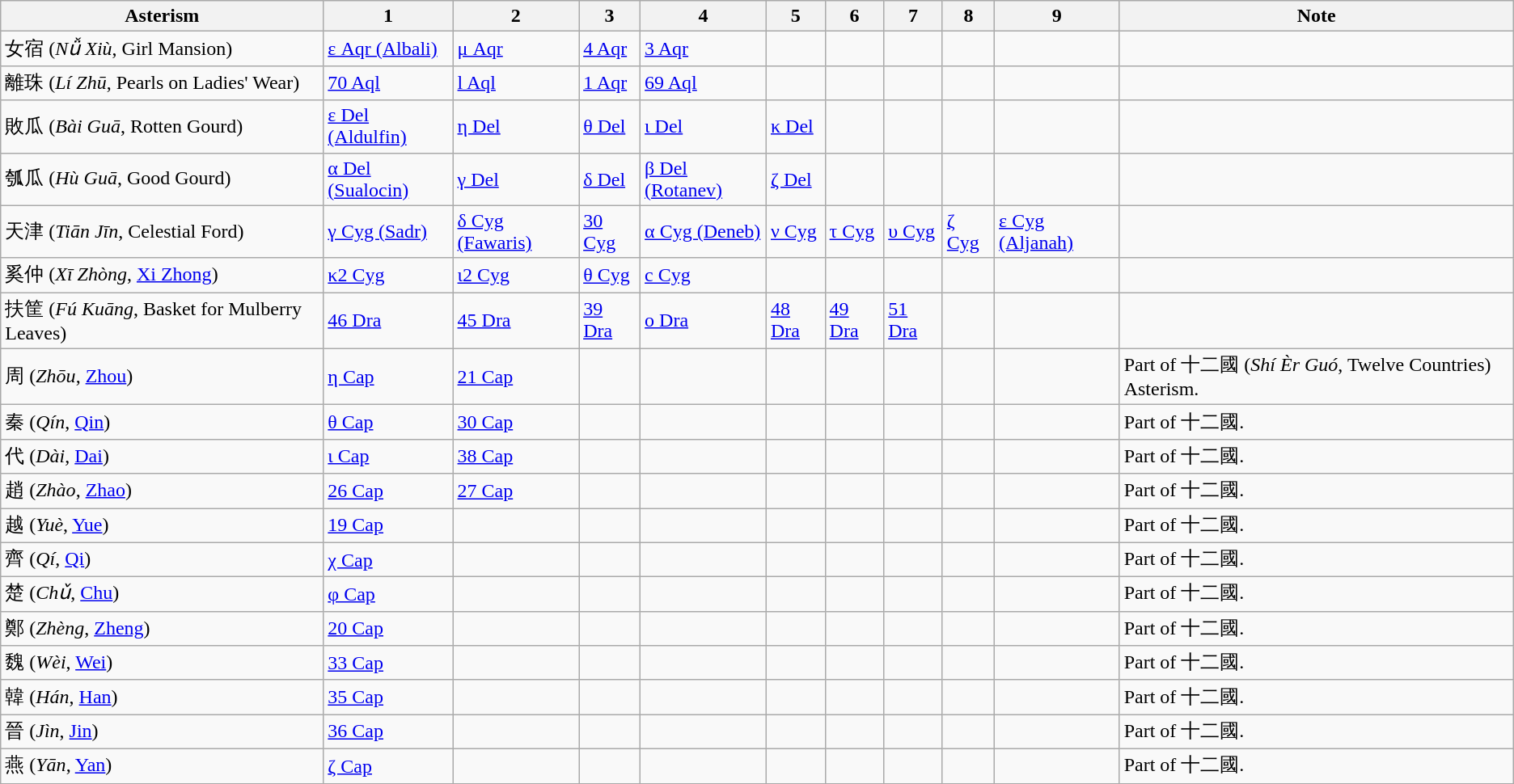<table class = "wikitable">
<tr>
<th>Asterism</th>
<th>1</th>
<th>2</th>
<th>3</th>
<th>4</th>
<th>5</th>
<th>6</th>
<th>7</th>
<th>8</th>
<th>9</th>
<th>Note</th>
</tr>
<tr>
<td>女宿 (<em>Nǚ Xiù</em>, Girl Mansion)</td>
<td><a href='#'>ε Aqr (Albali)</a></td>
<td><a href='#'>μ Aqr</a></td>
<td><a href='#'>4 Aqr</a></td>
<td><a href='#'>3 Aqr</a></td>
<td></td>
<td></td>
<td></td>
<td></td>
<td></td>
<td></td>
</tr>
<tr>
<td>離珠 (<em>Lí Zhū</em>, Pearls on Ladies' Wear)</td>
<td><a href='#'>70 Aql</a></td>
<td><a href='#'>l Aql</a></td>
<td><a href='#'>1 Aqr</a></td>
<td><a href='#'>69 Aql</a></td>
<td></td>
<td></td>
<td></td>
<td></td>
<td></td>
<td></td>
</tr>
<tr>
<td>敗瓜 (<em>Bài Guā</em>, Rotten Gourd)</td>
<td><a href='#'>ε Del (Aldulfin)</a></td>
<td><a href='#'>η Del</a></td>
<td><a href='#'>θ Del</a></td>
<td><a href='#'>ι Del</a></td>
<td><a href='#'>κ Del</a></td>
<td></td>
<td></td>
<td></td>
<td></td>
<td></td>
</tr>
<tr>
<td>瓠瓜 (<em>Hù Guā</em>, Good Gourd)</td>
<td><a href='#'>α Del (Sualocin)</a></td>
<td><a href='#'>γ Del</a></td>
<td><a href='#'>δ Del</a></td>
<td><a href='#'>β Del (Rotanev)</a></td>
<td><a href='#'>ζ Del</a></td>
<td></td>
<td></td>
<td></td>
<td></td>
<td></td>
</tr>
<tr>
<td>天津 (<em>Tiān Jīn</em>, Celestial Ford)</td>
<td><a href='#'>γ Cyg (Sadr)</a></td>
<td><a href='#'>δ Cyg (Fawaris)</a></td>
<td><a href='#'>30 Cyg</a></td>
<td><a href='#'>α Cyg (Deneb)</a></td>
<td><a href='#'>ν Cyg</a></td>
<td><a href='#'>τ Cyg</a></td>
<td><a href='#'>υ Cyg</a></td>
<td><a href='#'>ζ Cyg</a></td>
<td><a href='#'>ε Cyg (Aljanah)</a></td>
<td></td>
</tr>
<tr>
<td>奚仲 (<em>Xī Zhòng</em>, <a href='#'>Xi Zhong</a>)</td>
<td><a href='#'>κ2 Cyg</a></td>
<td><a href='#'>ι2 Cyg</a></td>
<td><a href='#'>θ Cyg</a></td>
<td><a href='#'>c Cyg</a></td>
<td></td>
<td></td>
<td></td>
<td></td>
<td></td>
<td></td>
</tr>
<tr>
<td>扶筐 (<em>Fú Kuāng</em>, Basket for Mulberry Leaves)</td>
<td><a href='#'>46 Dra</a></td>
<td><a href='#'>45 Dra</a></td>
<td><a href='#'>39 Dra</a></td>
<td><a href='#'>ο Dra</a></td>
<td><a href='#'>48 Dra</a></td>
<td><a href='#'>49 Dra</a></td>
<td><a href='#'>51 Dra</a></td>
<td></td>
<td></td>
<td></td>
</tr>
<tr>
<td>周 (<em>Zhōu</em>, <a href='#'>Zhou</a>)</td>
<td><a href='#'>η Cap</a></td>
<td><a href='#'>21 Cap</a></td>
<td></td>
<td></td>
<td></td>
<td></td>
<td></td>
<td></td>
<td></td>
<td>Part of 十二國 (<em>Shí Èr Guó</em>, Twelve Countries) Asterism.</td>
</tr>
<tr>
<td>秦 (<em>Qín</em>, <a href='#'>Qin</a>)</td>
<td><a href='#'>θ Cap</a></td>
<td><a href='#'>30 Cap</a></td>
<td></td>
<td></td>
<td></td>
<td></td>
<td></td>
<td></td>
<td></td>
<td>Part of 十二國.</td>
</tr>
<tr>
<td>代 (<em>Dài</em>, <a href='#'>Dai</a>)</td>
<td><a href='#'>ι Cap</a></td>
<td><a href='#'>38 Cap</a></td>
<td></td>
<td></td>
<td></td>
<td></td>
<td></td>
<td></td>
<td></td>
<td>Part of 十二國.</td>
</tr>
<tr>
<td>趙 (<em>Zhào</em>, <a href='#'>Zhao</a>)</td>
<td><a href='#'>26 Cap</a></td>
<td><a href='#'>27 Cap</a></td>
<td></td>
<td></td>
<td></td>
<td></td>
<td></td>
<td></td>
<td></td>
<td>Part of 十二國.</td>
</tr>
<tr>
<td>越 (<em>Yuè</em>, <a href='#'>Yue</a>)</td>
<td><a href='#'>19 Cap</a></td>
<td></td>
<td></td>
<td></td>
<td></td>
<td></td>
<td></td>
<td></td>
<td></td>
<td>Part of 十二國.</td>
</tr>
<tr>
<td>齊 (<em>Qí</em>, <a href='#'>Qi</a>)</td>
<td><a href='#'>χ Cap</a></td>
<td></td>
<td></td>
<td></td>
<td></td>
<td></td>
<td></td>
<td></td>
<td></td>
<td>Part of 十二國.</td>
</tr>
<tr>
<td>楚 (<em>Chǔ</em>, <a href='#'>Chu</a>)</td>
<td><a href='#'>φ Cap</a></td>
<td></td>
<td></td>
<td></td>
<td></td>
<td></td>
<td></td>
<td></td>
<td></td>
<td>Part of 十二國.</td>
</tr>
<tr>
<td>鄭 (<em>Zhèng</em>, <a href='#'>Zheng</a>)</td>
<td><a href='#'>20 Cap</a></td>
<td></td>
<td></td>
<td></td>
<td></td>
<td></td>
<td></td>
<td></td>
<td></td>
<td>Part of 十二國.</td>
</tr>
<tr>
<td>魏 (<em>Wèi</em>, <a href='#'>Wei</a>)</td>
<td><a href='#'>33 Cap</a></td>
<td></td>
<td></td>
<td></td>
<td></td>
<td></td>
<td></td>
<td></td>
<td></td>
<td>Part of 十二國.</td>
</tr>
<tr>
<td>韓 (<em>Hán</em>, <a href='#'>Han</a>)</td>
<td><a href='#'>35 Cap</a></td>
<td></td>
<td></td>
<td></td>
<td></td>
<td></td>
<td></td>
<td></td>
<td></td>
<td>Part of 十二國.</td>
</tr>
<tr>
<td>晉 (<em>Jìn</em>, <a href='#'>Jin</a>)</td>
<td><a href='#'>36 Cap</a></td>
<td></td>
<td></td>
<td></td>
<td></td>
<td></td>
<td></td>
<td></td>
<td></td>
<td>Part of 十二國.</td>
</tr>
<tr>
<td>燕 (<em>Yān</em>, <a href='#'>Yan</a>)</td>
<td><a href='#'>ζ Cap</a></td>
<td></td>
<td></td>
<td></td>
<td></td>
<td></td>
<td></td>
<td></td>
<td></td>
<td>Part of 十二國.</td>
</tr>
<tr>
</tr>
</table>
